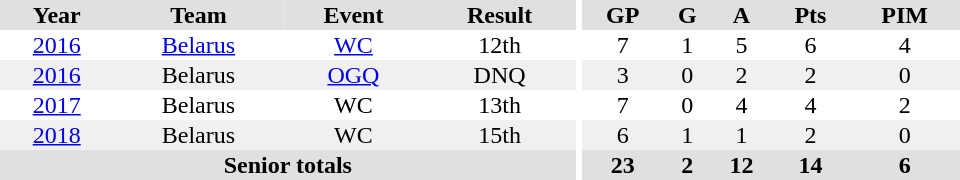<table border="0" cellpadding="1" cellspacing="0" ID="Table3" style="text-align:center; width:40em">
<tr ALIGN="center" bgcolor="#e0e0e0">
<th>Year</th>
<th>Team</th>
<th>Event</th>
<th>Result</th>
<th rowspan="99" bgcolor="#ffffff"></th>
<th>GP</th>
<th>G</th>
<th>A</th>
<th>Pts</th>
<th>PIM</th>
</tr>
<tr>
<td><a href='#'>2016</a></td>
<td><a href='#'>Belarus</a></td>
<td><a href='#'>WC</a></td>
<td>12th</td>
<td>7</td>
<td>1</td>
<td>5</td>
<td>6</td>
<td>4</td>
</tr>
<tr bgcolor="#f0f0f0">
<td><a href='#'>2016</a></td>
<td>Belarus</td>
<td><a href='#'>OGQ</a></td>
<td>DNQ</td>
<td>3</td>
<td>0</td>
<td>2</td>
<td>2</td>
<td>0</td>
</tr>
<tr>
<td><a href='#'>2017</a></td>
<td>Belarus</td>
<td>WC</td>
<td>13th</td>
<td>7</td>
<td>0</td>
<td>4</td>
<td>4</td>
<td>2</td>
</tr>
<tr bgcolor="#f0f0f0">
<td><a href='#'>2018</a></td>
<td>Belarus</td>
<td>WC</td>
<td>15th</td>
<td>6</td>
<td>1</td>
<td>1</td>
<td>2</td>
<td>0</td>
</tr>
<tr bgcolor="#e0e0e0">
<th colspan="4">Senior totals</th>
<th>23</th>
<th>2</th>
<th>12</th>
<th>14</th>
<th>6</th>
</tr>
</table>
